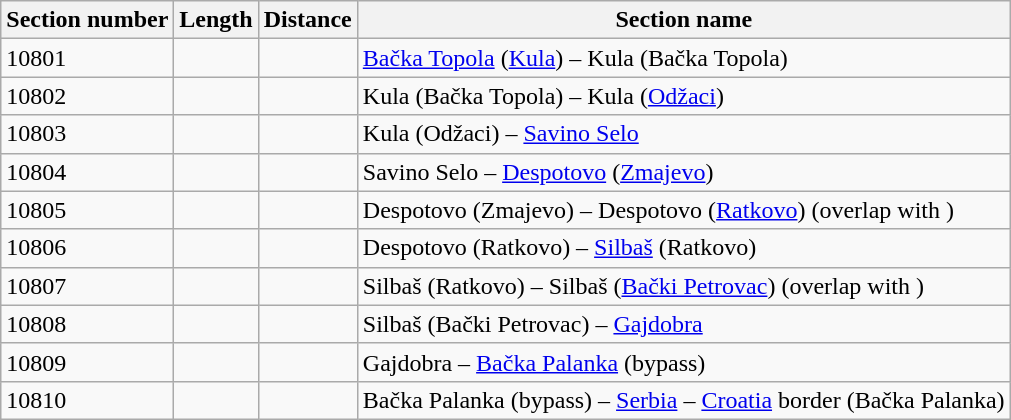<table class="wikitable">
<tr>
<th>Section number</th>
<th>Length</th>
<th>Distance</th>
<th>Section name</th>
</tr>
<tr>
<td>10801</td>
<td></td>
<td></td>
<td><a href='#'>Bačka Topola</a> (<a href='#'>Kula</a>) – Kula (Bačka Topola)</td>
</tr>
<tr>
<td>10802</td>
<td></td>
<td></td>
<td>Kula (Bačka Topola) – Kula (<a href='#'>Odžaci</a>)</td>
</tr>
<tr>
<td>10803</td>
<td></td>
<td></td>
<td>Kula (Odžaci) – <a href='#'>Savino Selo</a></td>
</tr>
<tr>
<td>10804</td>
<td></td>
<td></td>
<td>Savino Selo – <a href='#'>Despotovo</a> (<a href='#'>Zmajevo</a>)</td>
</tr>
<tr>
<td>10805</td>
<td></td>
<td></td>
<td>Despotovo (Zmajevo) – Despotovo (<a href='#'>Ratkovo</a>) (overlap with )</td>
</tr>
<tr>
<td>10806</td>
<td></td>
<td></td>
<td>Despotovo (Ratkovo) – <a href='#'>Silbaš</a> (Ratkovo)</td>
</tr>
<tr>
<td>10807</td>
<td></td>
<td></td>
<td>Silbaš (Ratkovo) – Silbaš (<a href='#'>Bački Petrovac</a>) (overlap with )</td>
</tr>
<tr>
<td>10808</td>
<td></td>
<td></td>
<td>Silbaš (Bački Petrovac) – <a href='#'>Gajdobra</a></td>
</tr>
<tr>
<td>10809</td>
<td></td>
<td></td>
<td>Gajdobra – <a href='#'>Bačka Palanka</a> (bypass)</td>
</tr>
<tr>
<td>10810</td>
<td></td>
<td></td>
<td>Bačka Palanka (bypass) – <a href='#'>Serbia</a> – <a href='#'>Croatia</a> border (Bačka Palanka)</td>
</tr>
</table>
